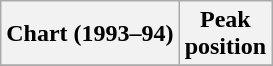<table class="wikitable plainrowheaders" style="text-align:center;">
<tr>
<th scope=col>Chart (1993–94)</th>
<th scope=col>Peak<br>position</th>
</tr>
<tr>
</tr>
</table>
